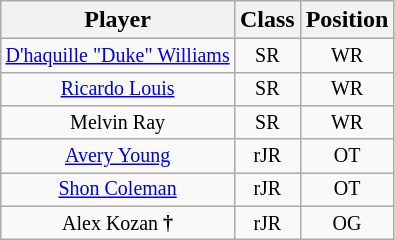<table class="wikitable">
<tr>
<th>Player</th>
<th>Class</th>
<th>Position</th>
</tr>
<tr>
<td style="font-size:10pt; text-align:center;"><a href='#'>D'haquille "Duke" Williams</a></td>
<td style="font-size:10pt; text-align:center;">SR</td>
<td style="font-size:10pt; text-align:center;">WR</td>
</tr>
<tr>
<td style="font-size:10pt; text-align:center;"><a href='#'>Ricardo Louis</a></td>
<td style="font-size:10pt; text-align:center;">SR</td>
<td style="font-size:10pt; text-align:center;">WR</td>
</tr>
<tr>
<td style="font-size:10pt; text-align:center;">Melvin Ray</td>
<td style="font-size:10pt; text-align:center;">SR</td>
<td style="font-size:10pt; text-align:center;">WR</td>
</tr>
<tr>
<td style="font-size:10pt; text-align:center;"><a href='#'>Avery Young</a></td>
<td style="font-size:10pt; text-align:center;">rJR</td>
<td style="font-size:10pt; text-align:center;">OT</td>
</tr>
<tr>
<td style="font-size:10pt; text-align:center;"><a href='#'>Shon Coleman</a></td>
<td style="font-size:10pt; text-align:center;">rJR</td>
<td style="font-size:10pt; text-align:center;">OT</td>
</tr>
<tr>
<td style="font-size:10pt; text-align:center;">Alex Kozan <strong>†</strong></td>
<td style="font-size:10pt; text-align:center;">rJR</td>
<td style="font-size:10pt; text-align:center;">OG</td>
</tr>
</table>
